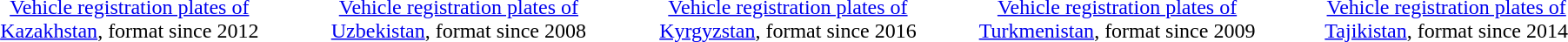<table class="graytable" style="text-align:center">
<tr>
<td width="11%"></td>
<td width="11%"></td>
<td width="11%"></td>
<td width="11%"></td>
<td width="11%"></td>
</tr>
<tr>
<td><a href='#'>Vehicle registration plates of Kazakhstan</a>, format since 2012</td>
<td><a href='#'>Vehicle registration plates of Uzbekistan</a>, format since 2008</td>
<td><a href='#'>Vehicle registration plates of Kyrgyzstan</a>, format since 2016</td>
<td><a href='#'>Vehicle registration plates of Turkmenistan</a>, format since 2009</td>
<td><a href='#'>Vehicle registration plates of Tajikistan</a>, format since 2014</td>
</tr>
</table>
